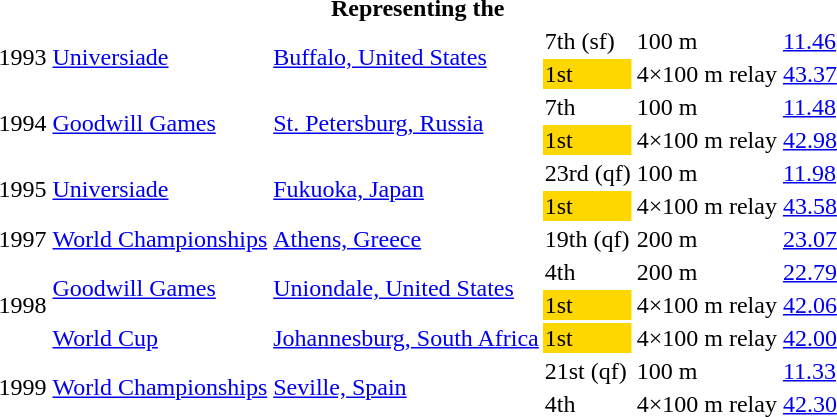<table>
<tr>
<th colspan="6">Representing the </th>
</tr>
<tr>
<td rowspan=2>1993</td>
<td rowspan=2><a href='#'>Universiade</a></td>
<td rowspan=2><a href='#'>Buffalo, United States</a></td>
<td>7th (sf)</td>
<td>100 m</td>
<td><a href='#'>11.46</a></td>
</tr>
<tr>
<td bgcolor=gold>1st</td>
<td>4×100 m relay</td>
<td><a href='#'>43.37</a></td>
</tr>
<tr>
<td rowspan=2>1994</td>
<td rowspan=2><a href='#'>Goodwill Games</a></td>
<td rowspan=2><a href='#'>St. Petersburg, Russia</a></td>
<td>7th</td>
<td>100 m</td>
<td><a href='#'>11.48</a></td>
</tr>
<tr>
<td bgcolor=gold>1st</td>
<td>4×100 m relay</td>
<td><a href='#'>42.98</a></td>
</tr>
<tr>
<td rowspan=2>1995</td>
<td rowspan=2><a href='#'>Universiade</a></td>
<td rowspan=2><a href='#'>Fukuoka, Japan</a></td>
<td>23rd (qf)</td>
<td>100 m</td>
<td><a href='#'>11.98</a></td>
</tr>
<tr>
<td bgcolor=gold>1st</td>
<td>4×100 m relay</td>
<td><a href='#'>43.58</a></td>
</tr>
<tr>
<td>1997</td>
<td><a href='#'>World Championships</a></td>
<td><a href='#'>Athens, Greece</a></td>
<td>19th (qf)</td>
<td>200 m</td>
<td><a href='#'>23.07</a></td>
</tr>
<tr>
<td rowspan=3>1998</td>
<td rowspan=2><a href='#'>Goodwill Games</a></td>
<td rowspan=2><a href='#'>Uniondale, United States</a></td>
<td>4th</td>
<td>200 m</td>
<td><a href='#'>22.79</a></td>
</tr>
<tr>
<td bgcolor=gold>1st</td>
<td>4×100 m relay</td>
<td><a href='#'>42.06</a></td>
</tr>
<tr>
<td><a href='#'>World Cup</a></td>
<td><a href='#'>Johannesburg, South Africa</a></td>
<td bgcolor=gold>1st</td>
<td>4×100 m relay</td>
<td><a href='#'>42.00</a></td>
</tr>
<tr>
<td rowspan=2>1999</td>
<td rowspan=2><a href='#'>World Championships</a></td>
<td rowspan=2><a href='#'>Seville, Spain</a></td>
<td>21st (qf)</td>
<td>100 m</td>
<td><a href='#'>11.33</a></td>
</tr>
<tr>
<td>4th</td>
<td>4×100 m relay</td>
<td><a href='#'>42.30</a></td>
</tr>
</table>
